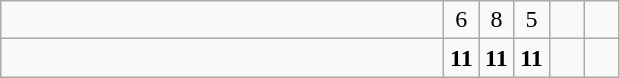<table class="wikitable">
<tr>
<td style="width:18em"></td>
<td align=center style="width:1em">6</td>
<td align=center style="width:1em">8</td>
<td align=center style="width:1em">5</td>
<td align=center style="width:1em"></td>
<td align=center style="width:1em"></td>
</tr>
<tr>
<td style="width:18em"><strong></strong></td>
<td align=center style="width:1em"><strong>11</strong></td>
<td align=center style="width:1em"><strong>11</strong></td>
<td align=center style="width:1em"><strong>11</strong></td>
<td align=center style="width:1em"></td>
<td align=center style="width:1em"></td>
</tr>
</table>
